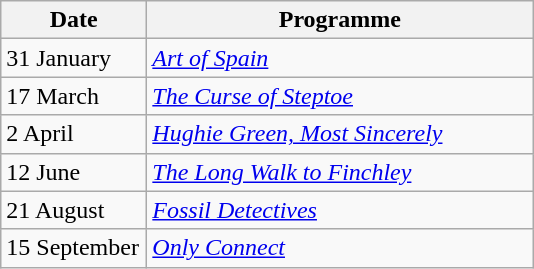<table class="wikitable">
<tr>
<th width=90>Date</th>
<th width=250>Programme</th>
</tr>
<tr>
<td>31 January</td>
<td><em><a href='#'>Art of Spain</a></em></td>
</tr>
<tr>
<td>17 March</td>
<td><em><a href='#'>The Curse of Steptoe</a></em></td>
</tr>
<tr>
<td>2 April</td>
<td><em><a href='#'>Hughie Green, Most Sincerely</a></em></td>
</tr>
<tr>
<td>12 June</td>
<td><em><a href='#'>The Long Walk to Finchley</a></em></td>
</tr>
<tr>
<td>21 August</td>
<td><em><a href='#'>Fossil Detectives</a></em></td>
</tr>
<tr>
<td>15 September</td>
<td><em><a href='#'>Only Connect</a></em></td>
</tr>
</table>
